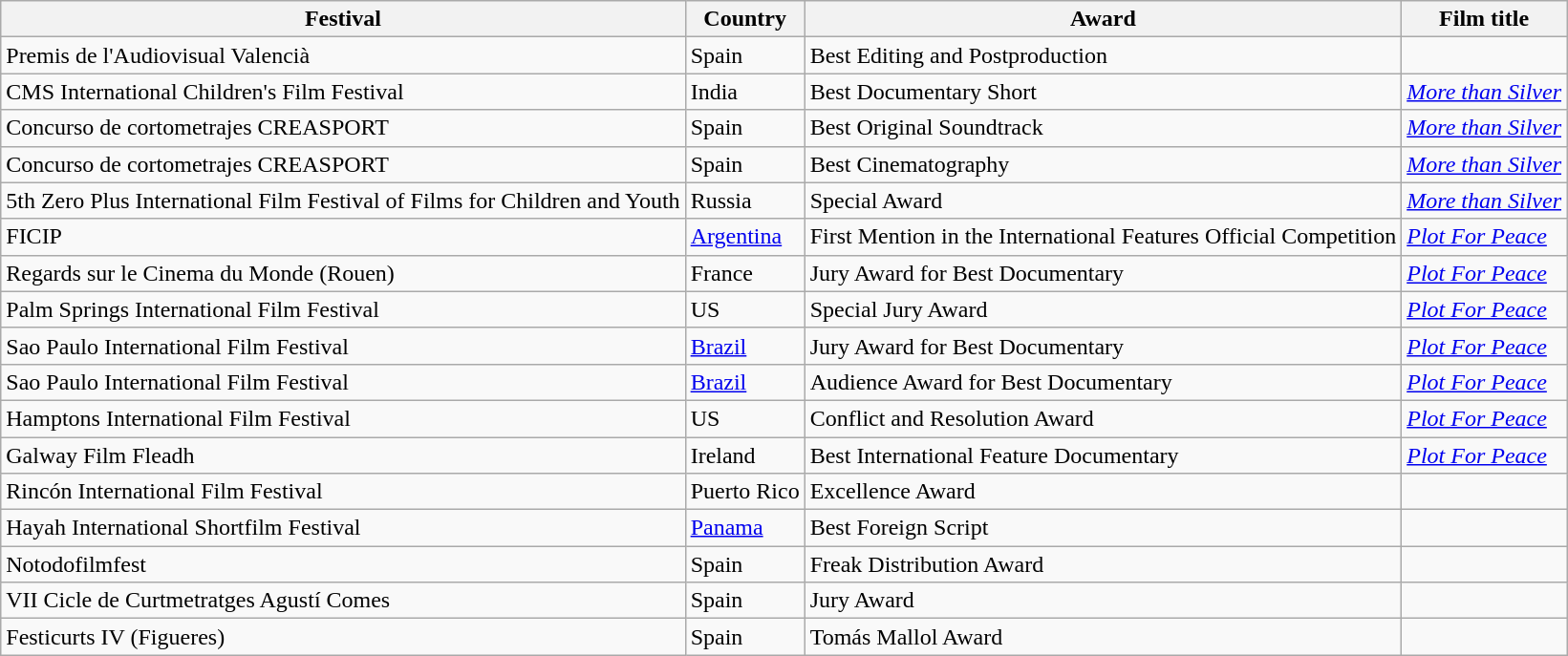<table class="wikitable">
<tr>
<th>Festival</th>
<th>Country</th>
<th>Award</th>
<th>Film title</th>
</tr>
<tr>
<td>Premis de l'Audiovisual Valencià</td>
<td>Spain</td>
<td>Best Editing and Postproduction</td>
<td></td>
</tr>
<tr>
<td>CMS International Children's Film Festival</td>
<td>India</td>
<td>Best Documentary Short</td>
<td><em><a href='#'>More than Silver</a></em></td>
</tr>
<tr>
<td>Concurso de cortometrajes CREASPORT</td>
<td>Spain</td>
<td>Best Original Soundtrack</td>
<td><em><a href='#'>More than Silver</a></em></td>
</tr>
<tr>
<td>Concurso de cortometrajes CREASPORT</td>
<td>Spain</td>
<td>Best Cinematography</td>
<td><em><a href='#'>More than Silver</a></em></td>
</tr>
<tr>
<td>5th Zero Plus International Film Festival of Films for Children and Youth</td>
<td>Russia</td>
<td>Special Award</td>
<td><em><a href='#'>More than Silver</a></em></td>
</tr>
<tr>
<td>FICIP</td>
<td><a href='#'>Argentina</a></td>
<td>First Mention in the International Features Official Competition</td>
<td><em><a href='#'>Plot For Peace</a></em></td>
</tr>
<tr>
<td>Regards sur le Cinema du Monde (Rouen)</td>
<td>France</td>
<td>Jury Award for Best Documentary</td>
<td><em><a href='#'>Plot For Peace</a></em></td>
</tr>
<tr>
<td>Palm Springs International Film Festival</td>
<td>US</td>
<td>Special Jury Award</td>
<td><em><a href='#'>Plot For Peace</a></em></td>
</tr>
<tr>
<td>Sao Paulo International Film Festival</td>
<td><a href='#'>Brazil</a></td>
<td>Jury Award for Best Documentary</td>
<td><em><a href='#'>Plot For Peace</a></em></td>
</tr>
<tr>
<td>Sao Paulo International Film Festival</td>
<td><a href='#'>Brazil</a></td>
<td>Audience Award for Best Documentary</td>
<td><em><a href='#'>Plot For Peace</a></em></td>
</tr>
<tr>
<td>Hamptons International Film Festival</td>
<td>US</td>
<td>Conflict and Resolution Award</td>
<td><em><a href='#'>Plot For Peace</a></em></td>
</tr>
<tr>
<td>Galway Film Fleadh</td>
<td>Ireland</td>
<td>Best International Feature Documentary</td>
<td><em><a href='#'>Plot For Peace</a></em></td>
</tr>
<tr>
<td>Rincón International Film Festival</td>
<td>Puerto Rico</td>
<td>Excellence Award</td>
<td><em></em></td>
</tr>
<tr>
<td>Hayah International Shortfilm Festival</td>
<td><a href='#'>Panama</a></td>
<td>Best Foreign Script</td>
<td><em></em></td>
</tr>
<tr>
<td>Notodofilmfest</td>
<td>Spain</td>
<td>Freak Distribution Award</td>
<td><em></em></td>
</tr>
<tr>
<td>VII Cicle de Curtmetratges Agustí Comes</td>
<td>Spain</td>
<td>Jury Award</td>
<td><em></em></td>
</tr>
<tr>
<td>Festicurts IV (Figueres)</td>
<td>Spain</td>
<td>Tomás Mallol Award</td>
<td><em></em></td>
</tr>
</table>
